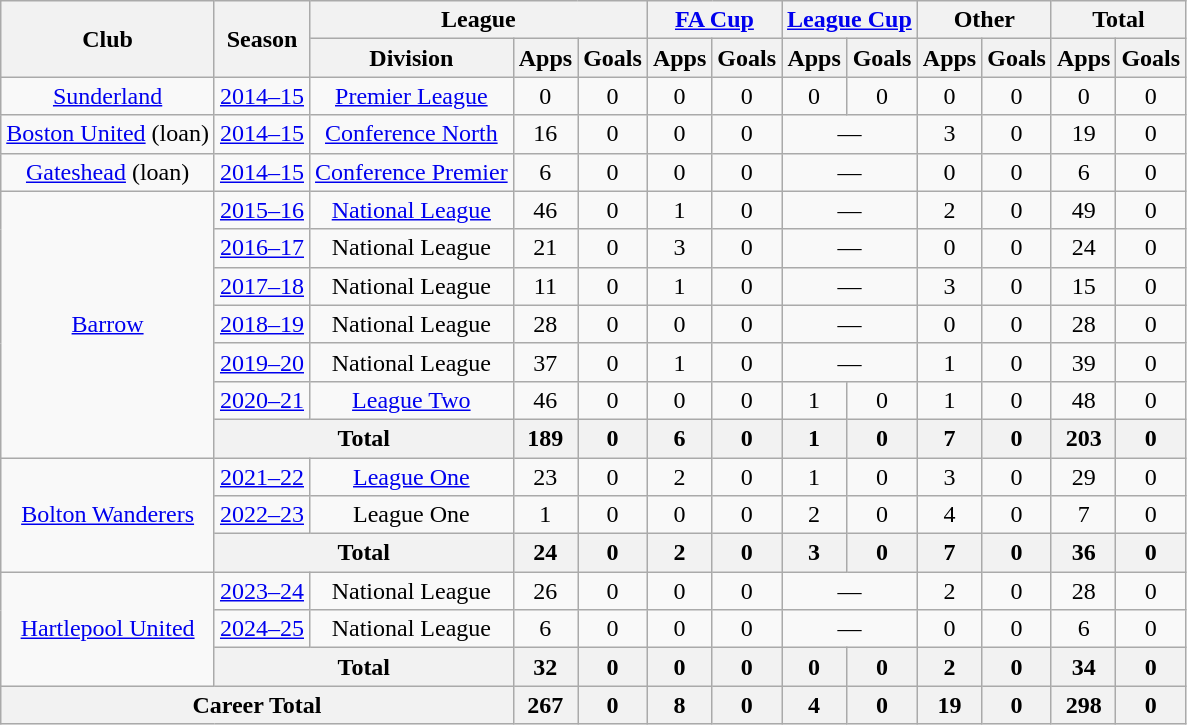<table class="wikitable" style="text-align: center">
<tr>
<th rowspan="2">Club</th>
<th rowspan="2">Season</th>
<th colspan="3">League</th>
<th colspan="2"><a href='#'>FA Cup</a></th>
<th colspan="2"><a href='#'>League Cup</a></th>
<th colspan="2">Other</th>
<th colspan="2">Total</th>
</tr>
<tr>
<th>Division</th>
<th>Apps</th>
<th>Goals</th>
<th>Apps</th>
<th>Goals</th>
<th>Apps</th>
<th>Goals</th>
<th>Apps</th>
<th>Goals</th>
<th>Apps</th>
<th>Goals</th>
</tr>
<tr>
<td><a href='#'>Sunderland</a></td>
<td><a href='#'>2014–15</a></td>
<td><a href='#'>Premier League</a></td>
<td>0</td>
<td>0</td>
<td>0</td>
<td>0</td>
<td>0</td>
<td>0</td>
<td>0</td>
<td>0</td>
<td>0</td>
<td>0</td>
</tr>
<tr>
<td><a href='#'>Boston United</a> (loan)</td>
<td><a href='#'>2014–15</a></td>
<td><a href='#'>Conference North</a></td>
<td>16</td>
<td>0</td>
<td>0</td>
<td>0</td>
<td colspan="2">—</td>
<td>3</td>
<td>0</td>
<td>19</td>
<td>0</td>
</tr>
<tr>
<td><a href='#'>Gateshead</a> (loan)</td>
<td><a href='#'>2014–15</a></td>
<td><a href='#'>Conference Premier</a></td>
<td>6</td>
<td>0</td>
<td>0</td>
<td>0</td>
<td colspan="2">—</td>
<td>0</td>
<td>0</td>
<td>6</td>
<td>0</td>
</tr>
<tr>
<td rowspan="7"><a href='#'>Barrow</a></td>
<td><a href='#'>2015–16</a></td>
<td><a href='#'>National League</a></td>
<td>46</td>
<td>0</td>
<td>1</td>
<td>0</td>
<td colspan="2">—</td>
<td>2</td>
<td>0</td>
<td>49</td>
<td>0</td>
</tr>
<tr>
<td><a href='#'>2016–17</a></td>
<td>National League</td>
<td>21</td>
<td>0</td>
<td>3</td>
<td>0</td>
<td colspan="2">—</td>
<td>0</td>
<td>0</td>
<td>24</td>
<td>0</td>
</tr>
<tr>
<td><a href='#'>2017–18</a></td>
<td>National League</td>
<td>11</td>
<td>0</td>
<td>1</td>
<td>0</td>
<td colspan="2">—</td>
<td>3</td>
<td>0</td>
<td>15</td>
<td>0</td>
</tr>
<tr>
<td><a href='#'>2018–19</a></td>
<td>National League</td>
<td>28</td>
<td>0</td>
<td>0</td>
<td>0</td>
<td colspan="2">—</td>
<td>0</td>
<td>0</td>
<td>28</td>
<td>0</td>
</tr>
<tr>
<td><a href='#'>2019–20</a></td>
<td>National League</td>
<td>37</td>
<td>0</td>
<td>1</td>
<td>0</td>
<td colspan="2">—</td>
<td>1</td>
<td>0</td>
<td>39</td>
<td>0</td>
</tr>
<tr>
<td><a href='#'>2020–21</a></td>
<td><a href='#'>League Two</a></td>
<td>46</td>
<td>0</td>
<td>0</td>
<td>0</td>
<td>1</td>
<td>0</td>
<td>1</td>
<td>0</td>
<td>48</td>
<td>0</td>
</tr>
<tr>
<th colspan="2">Total</th>
<th>189</th>
<th>0</th>
<th>6</th>
<th>0</th>
<th>1</th>
<th>0</th>
<th>7</th>
<th>0</th>
<th>203</th>
<th>0</th>
</tr>
<tr>
<td rowspan="3"><a href='#'>Bolton Wanderers</a></td>
<td><a href='#'>2021–22</a></td>
<td><a href='#'>League One</a></td>
<td>23</td>
<td>0</td>
<td>2</td>
<td>0</td>
<td>1</td>
<td>0</td>
<td>3</td>
<td>0</td>
<td>29</td>
<td>0</td>
</tr>
<tr>
<td><a href='#'>2022–23</a></td>
<td>League One</td>
<td>1</td>
<td>0</td>
<td>0</td>
<td>0</td>
<td>2</td>
<td>0</td>
<td>4</td>
<td>0</td>
<td>7</td>
<td>0</td>
</tr>
<tr>
<th colspan="2">Total</th>
<th>24</th>
<th>0</th>
<th>2</th>
<th>0</th>
<th>3</th>
<th>0</th>
<th>7</th>
<th>0</th>
<th>36</th>
<th>0</th>
</tr>
<tr>
<td rowspan="3"><a href='#'>Hartlepool United</a></td>
<td><a href='#'>2023–24</a></td>
<td>National League</td>
<td>26</td>
<td>0</td>
<td>0</td>
<td>0</td>
<td colspan="2">—</td>
<td>2</td>
<td>0</td>
<td>28</td>
<td>0</td>
</tr>
<tr>
<td><a href='#'>2024–25</a></td>
<td>National League</td>
<td>6</td>
<td>0</td>
<td>0</td>
<td>0</td>
<td colspan="2">—</td>
<td>0</td>
<td>0</td>
<td>6</td>
<td>0</td>
</tr>
<tr>
<th colspan="2">Total</th>
<th>32</th>
<th>0</th>
<th>0</th>
<th>0</th>
<th>0</th>
<th>0</th>
<th>2</th>
<th>0</th>
<th>34</th>
<th>0</th>
</tr>
<tr>
<th colspan="3">Career Total</th>
<th>267</th>
<th>0</th>
<th>8</th>
<th>0</th>
<th>4</th>
<th>0</th>
<th>19</th>
<th>0</th>
<th>298</th>
<th>0</th>
</tr>
</table>
